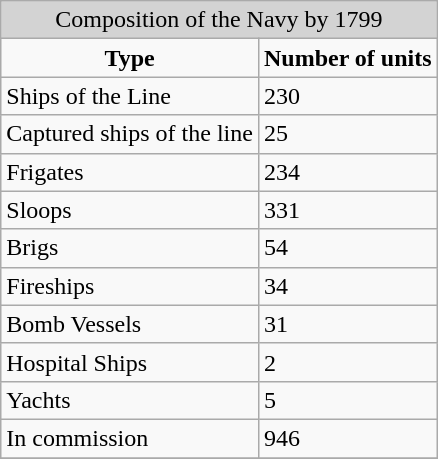<table class="wikitable" align="center" style="margin-left: 1em;" style="font-size: 80%;">
<tr>
<td colspan="2" align="center" cellspacing="0" style="background:lightgrey; color:black">Composition of the Navy by 1799</td>
</tr>
<tr>
<td align=center rowspan=1><strong>Type</strong></td>
<td align=center rowspan=1><strong>Number of units</strong> </td>
</tr>
<tr>
<td>Ships of the Line</td>
<td>230</td>
</tr>
<tr>
<td>Captured ships of the line</td>
<td>25</td>
</tr>
<tr>
<td>Frigates</td>
<td>234</td>
</tr>
<tr>
<td>Sloops</td>
<td>331</td>
</tr>
<tr>
<td>Brigs</td>
<td>54</td>
</tr>
<tr>
<td>Fireships</td>
<td>34</td>
</tr>
<tr>
<td>Bomb Vessels</td>
<td>31</td>
</tr>
<tr>
<td>Hospital Ships</td>
<td>2</td>
</tr>
<tr>
<td>Yachts</td>
<td>5</td>
</tr>
<tr>
<td>In commission</td>
<td>946</td>
</tr>
<tr>
</tr>
</table>
